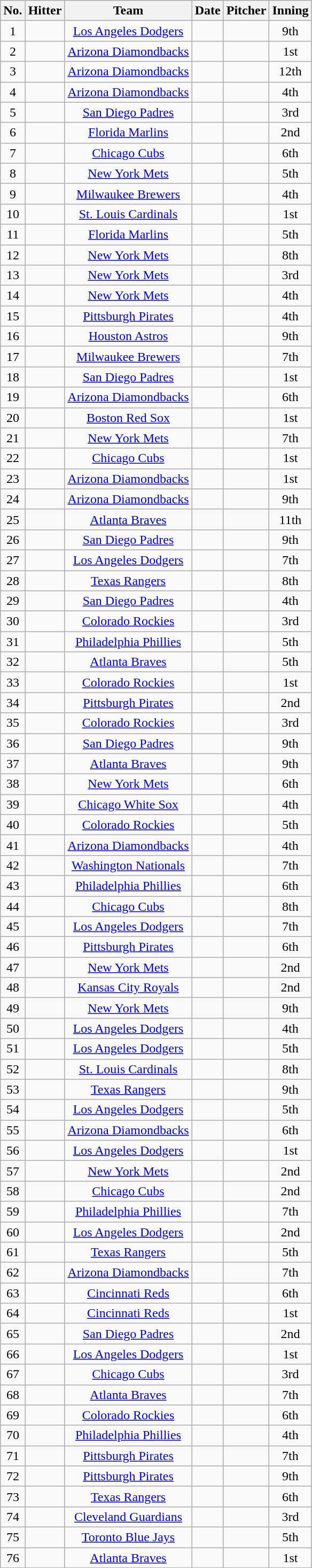<table class="wikitable sortable" style="text-align:center">
<tr>
<th>No.</th>
<th>Hitter</th>
<th>Team</th>
<th>Date</th>
<th>Pitcher</th>
<th>Inning</th>
</tr>
<tr>
<td>1</td>
<td></td>
<td><a href='#'>Los Angeles Dodgers</a></td>
<td></td>
<td></td>
<td>9th</td>
</tr>
<tr>
<td>2</td>
<td> </td>
<td><a href='#'>Arizona Diamondbacks</a></td>
<td></td>
<td></td>
<td>1st</td>
</tr>
<tr>
<td>3</td>
<td></td>
<td><a href='#'>Arizona Diamondbacks</a></td>
<td></td>
<td></td>
<td>12th</td>
</tr>
<tr>
<td>4</td>
<td> </td>
<td><a href='#'>Arizona Diamondbacks</a></td>
<td></td>
<td></td>
<td>4th</td>
</tr>
<tr>
<td>5</td>
<td></td>
<td><a href='#'>San Diego Padres</a></td>
<td></td>
<td></td>
<td>3rd</td>
</tr>
<tr>
<td>6</td>
<td></td>
<td><a href='#'>Florida Marlins</a></td>
<td></td>
<td> </td>
<td>2nd</td>
</tr>
<tr>
<td>7</td>
<td></td>
<td><a href='#'>Chicago Cubs</a></td>
<td></td>
<td></td>
<td>6th</td>
</tr>
<tr>
<td>8</td>
<td> </td>
<td><a href='#'>New York Mets</a></td>
<td></td>
<td> </td>
<td>5th</td>
</tr>
<tr>
<td>9</td>
<td></td>
<td><a href='#'>Milwaukee Brewers</a></td>
<td></td>
<td> </td>
<td>4th</td>
</tr>
<tr>
<td>10</td>
<td></td>
<td><a href='#'>St. Louis Cardinals</a></td>
<td></td>
<td></td>
<td>1st</td>
</tr>
<tr>
<td>11</td>
<td> </td>
<td><a href='#'>Florida Marlins</a></td>
<td></td>
<td></td>
<td>5th</td>
</tr>
<tr>
<td>12</td>
<td> </td>
<td><a href='#'>New York Mets</a></td>
<td></td>
<td></td>
<td>8th</td>
</tr>
<tr>
<td>13</td>
<td> </td>
<td><a href='#'>New York Mets</a></td>
<td></td>
<td> </td>
<td>3rd</td>
</tr>
<tr>
<td>14</td>
<td> </td>
<td><a href='#'>New York Mets</a></td>
<td></td>
<td> </td>
<td>4th</td>
</tr>
<tr>
<td>15</td>
<td> </td>
<td><a href='#'>Pittsburgh Pirates</a></td>
<td></td>
<td> </td>
<td>4th</td>
</tr>
<tr>
<td>16</td>
<td></td>
<td><a href='#'>Houston Astros</a></td>
<td></td>
<td></td>
<td>9th</td>
</tr>
<tr>
<td>17</td>
<td></td>
<td><a href='#'>Milwaukee Brewers</a></td>
<td></td>
<td></td>
<td>7th</td>
</tr>
<tr>
<td>18</td>
<td></td>
<td><a href='#'>San Diego Padres</a></td>
<td></td>
<td> </td>
<td>1st</td>
</tr>
<tr>
<td>19</td>
<td></td>
<td><a href='#'>Arizona Diamondbacks</a></td>
<td></td>
<td></td>
<td>6th</td>
</tr>
<tr>
<td>20</td>
<td></td>
<td><a href='#'>Boston Red Sox</a></td>
<td></td>
<td> </td>
<td>1st</td>
</tr>
<tr>
<td>21</td>
<td></td>
<td><a href='#'>New York Mets</a></td>
<td></td>
<td> </td>
<td>7th</td>
</tr>
<tr>
<td>22</td>
<td></td>
<td><a href='#'>Chicago Cubs</a></td>
<td></td>
<td> </td>
<td>1st</td>
</tr>
<tr>
<td>23</td>
<td> </td>
<td><a href='#'>Arizona Diamondbacks</a></td>
<td></td>
<td> </td>
<td>1st</td>
</tr>
<tr>
<td>24</td>
<td> </td>
<td><a href='#'>Arizona Diamondbacks</a></td>
<td></td>
<td></td>
<td>9th</td>
</tr>
<tr>
<td>25</td>
<td></td>
<td><a href='#'>Atlanta Braves</a></td>
<td></td>
<td></td>
<td>11th</td>
</tr>
<tr>
<td>26</td>
<td></td>
<td><a href='#'>San Diego Padres</a></td>
<td></td>
<td></td>
<td>9th</td>
</tr>
<tr>
<td>27</td>
<td></td>
<td><a href='#'>Los Angeles Dodgers</a></td>
<td></td>
<td> </td>
<td>7th</td>
</tr>
<tr>
<td>28</td>
<td></td>
<td><a href='#'>Texas Rangers</a></td>
<td></td>
<td> </td>
<td>8th</td>
</tr>
<tr>
<td>29</td>
<td></td>
<td><a href='#'>San Diego Padres</a></td>
<td></td>
<td> </td>
<td>4th</td>
</tr>
<tr>
<td>30</td>
<td> </td>
<td><a href='#'>Colorado Rockies</a></td>
<td></td>
<td> </td>
<td>3rd</td>
</tr>
<tr>
<td>31</td>
<td></td>
<td><a href='#'>Philadelphia Phillies</a></td>
<td></td>
<td> </td>
<td>5th</td>
</tr>
<tr>
<td>32</td>
<td></td>
<td><a href='#'>Atlanta Braves</a></td>
<td></td>
<td> </td>
<td>5th</td>
</tr>
<tr>
<td>33</td>
<td> </td>
<td><a href='#'>Colorado Rockies</a></td>
<td></td>
<td></td>
<td>1st</td>
</tr>
<tr>
<td>34</td>
<td></td>
<td><a href='#'>Pittsburgh Pirates</a></td>
<td></td>
<td> </td>
<td>2nd</td>
</tr>
<tr>
<td>35</td>
<td> </td>
<td><a href='#'>Colorado Rockies</a></td>
<td></td>
<td> </td>
<td>3rd</td>
</tr>
<tr>
<td>36</td>
<td></td>
<td><a href='#'>San Diego Padres</a></td>
<td></td>
<td> </td>
<td>9th</td>
</tr>
<tr>
<td>37</td>
<td></td>
<td><a href='#'>Atlanta Braves</a></td>
<td></td>
<td></td>
<td>9th</td>
</tr>
<tr>
<td>38</td>
<td> </td>
<td><a href='#'>New York Mets</a></td>
<td></td>
<td> </td>
<td>6th</td>
</tr>
<tr>
<td>39</td>
<td></td>
<td><a href='#'>Chicago White Sox</a></td>
<td></td>
<td></td>
<td>4th</td>
</tr>
<tr>
<td>40</td>
<td></td>
<td><a href='#'>Colorado Rockies</a></td>
<td></td>
<td> </td>
<td>5th</td>
</tr>
<tr>
<td>41</td>
<td></td>
<td><a href='#'>Arizona Diamondbacks</a></td>
<td></td>
<td></td>
<td>4th</td>
</tr>
<tr>
<td>42</td>
<td> </td>
<td><a href='#'>Washington Nationals</a></td>
<td></td>
<td> </td>
<td>7th</td>
</tr>
<tr>
<td>43</td>
<td></td>
<td><a href='#'>Philadelphia Phillies</a></td>
<td></td>
<td> </td>
<td>6th</td>
</tr>
<tr>
<td>44</td>
<td></td>
<td><a href='#'>Chicago Cubs</a></td>
<td></td>
<td></td>
<td>8th</td>
</tr>
<tr>
<td>45</td>
<td> </td>
<td><a href='#'>Los Angeles Dodgers</a></td>
<td></td>
<td> </td>
<td>7th</td>
</tr>
<tr>
<td>46</td>
<td></td>
<td><a href='#'>Pittsburgh Pirates</a></td>
<td></td>
<td> </td>
<td>6th</td>
</tr>
<tr>
<td>47</td>
<td> </td>
<td><a href='#'>New York Mets</a></td>
<td></td>
<td> </td>
<td>2nd</td>
</tr>
<tr>
<td>48</td>
<td> </td>
<td><a href='#'>Kansas City Royals</a></td>
<td></td>
<td> </td>
<td>2nd</td>
</tr>
<tr>
<td>49</td>
<td> </td>
<td><a href='#'>New York Mets</a></td>
<td></td>
<td> </td>
<td>9th</td>
</tr>
<tr>
<td>50</td>
<td></td>
<td><a href='#'>Los Angeles Dodgers</a></td>
<td></td>
<td> </td>
<td>4th</td>
</tr>
<tr>
<td>51</td>
<td></td>
<td><a href='#'>Los Angeles Dodgers</a></td>
<td></td>
<td> </td>
<td>5th</td>
</tr>
<tr>
<td>52</td>
<td></td>
<td><a href='#'>St. Louis Cardinals</a></td>
<td></td>
<td></td>
<td>8th</td>
</tr>
<tr>
<td>53</td>
<td></td>
<td><a href='#'>Texas Rangers</a></td>
<td></td>
<td></td>
<td>9th</td>
</tr>
<tr>
<td>54</td>
<td> </td>
<td><a href='#'>Los Angeles Dodgers</a></td>
<td></td>
<td></td>
<td>5th</td>
</tr>
<tr>
<td>55</td>
<td></td>
<td><a href='#'>Arizona Diamondbacks</a></td>
<td></td>
<td></td>
<td>6th</td>
</tr>
<tr>
<td>56</td>
<td> </td>
<td><a href='#'>Los Angeles Dodgers</a></td>
<td></td>
<td> </td>
<td>1st</td>
</tr>
<tr>
<td>57</td>
<td></td>
<td><a href='#'>New York Mets</a></td>
<td></td>
<td></td>
<td>2nd</td>
</tr>
<tr>
<td>58</td>
<td></td>
<td><a href='#'>Chicago Cubs</a></td>
<td></td>
<td></td>
<td>2nd</td>
</tr>
<tr>
<td>59</td>
<td> </td>
<td><a href='#'>Philadelphia Phillies</a></td>
<td></td>
<td></td>
<td>7th</td>
</tr>
<tr>
<td>60</td>
<td> </td>
<td><a href='#'>Los Angeles Dodgers</a></td>
<td></td>
<td> </td>
<td>2nd</td>
</tr>
<tr>
<td>61</td>
<td></td>
<td><a href='#'>Texas Rangers</a></td>
<td></td>
<td></td>
<td>5th</td>
</tr>
<tr>
<td>62</td>
<td></td>
<td><a href='#'>Arizona Diamondbacks</a></td>
<td></td>
<td></td>
<td>7th</td>
</tr>
<tr>
<td>63</td>
<td></td>
<td><a href='#'>Cincinnati Reds</a></td>
<td></td>
<td></td>
<td>6th</td>
</tr>
<tr>
<td>64</td>
<td> </td>
<td><a href='#'>Cincinnati Reds</a></td>
<td></td>
<td></td>
<td>1st</td>
</tr>
<tr>
<td>65</td>
<td></td>
<td><a href='#'>San Diego Padres</a></td>
<td></td>
<td> </td>
<td>2nd</td>
</tr>
<tr>
<td>66</td>
<td> </td>
<td><a href='#'>Los Angeles Dodgers</a></td>
<td></td>
<td></td>
<td>1st</td>
</tr>
<tr>
<td>67</td>
<td> </td>
<td><a href='#'>Chicago Cubs</a></td>
<td></td>
<td> </td>
<td>3rd</td>
</tr>
<tr>
<td>68</td>
<td></td>
<td><a href='#'>Atlanta Braves</a></td>
<td></td>
<td></td>
<td>7th</td>
</tr>
<tr>
<td>69</td>
<td></td>
<td><a href='#'>Colorado Rockies</a></td>
<td></td>
<td></td>
<td>6th</td>
</tr>
<tr>
<td>70</td>
<td></td>
<td><a href='#'>Philadelphia Phillies</a></td>
<td></td>
<td></td>
<td>4th</td>
</tr>
<tr>
<td>71</td>
<td> </td>
<td><a href='#'>Pittsburgh Pirates</a></td>
<td></td>
<td> </td>
<td>7th</td>
</tr>
<tr>
<td>72</td>
<td> </td>
<td><a href='#'>Pittsburgh Pirates</a></td>
<td></td>
<td></td>
<td>9th</td>
</tr>
<tr>
<td>73</td>
<td></td>
<td><a href='#'>Texas Rangers</a></td>
<td></td>
<td></td>
<td>6th</td>
</tr>
<tr>
<td>74</td>
<td></td>
<td><a href='#'>Cleveland Guardians</a></td>
<td></td>
<td></td>
<td>3rd</td>
</tr>
<tr>
<td>75</td>
<td></td>
<td><a href='#'>Toronto Blue Jays</a></td>
<td></td>
<td></td>
<td>5th</td>
</tr>
<tr>
<td>76</td>
<td></td>
<td><a href='#'>Atlanta Braves</a></td>
<td></td>
<td></td>
<td>1st</td>
</tr>
</table>
